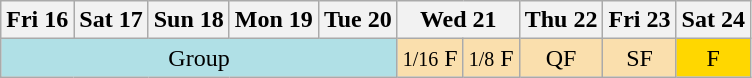<table class="wikitable" style="text-align: center">
<tr>
<th>Fri 16</th>
<th>Sat 17</th>
<th>Sun 18</th>
<th>Mon 19</th>
<th>Tue 20</th>
<th colspan=2>Wed 21</th>
<th>Thu 22</th>
<th>Fri 23</th>
<th>Sat 24</th>
</tr>
<tr>
<td colspan="5" style="background: #b0e0e6">Group</td>
<td style="background: #fadfad"><small>1/16</small> F</td>
<td style="background: #fadfad"><small>1/8</small> F</td>
<td style="background: #fadfad">QF</td>
<td style="background: #fadfad">SF</td>
<td style="background: #ffd700">F</td>
</tr>
</table>
